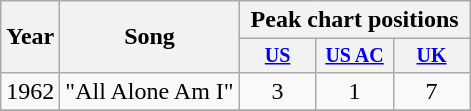<table class="wikitable" style="text-align:center;">
<tr>
<th rowspan="2">Year</th>
<th rowspan="2">Song</th>
<th colspan="3">Peak chart positions</th>
</tr>
<tr style="font-size:smaller;">
<th width="45"><a href='#'>US</a><br></th>
<th width="45"><a href='#'>US AC</a><br></th>
<th width="45"><a href='#'>UK</a><br></th>
</tr>
<tr>
<td>1962</td>
<td align="left">"All Alone Am I"</td>
<td>3</td>
<td>1</td>
<td>7</td>
</tr>
<tr>
</tr>
</table>
